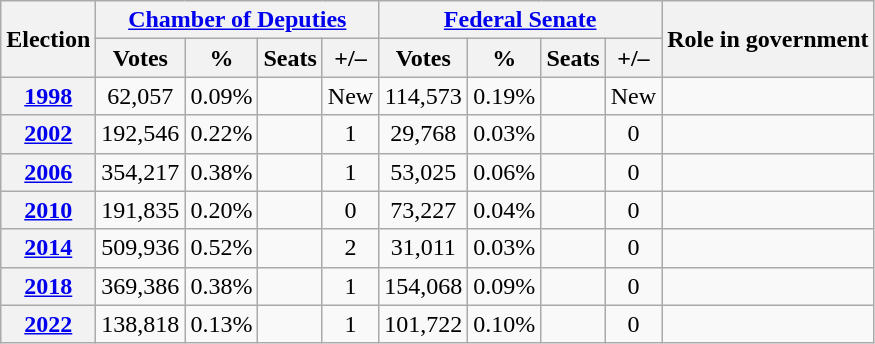<table class=wikitable style=text-align:center>
<tr>
<th rowspan="2">Election</th>
<th colspan="4"><a href='#'>Chamber of Deputies</a></th>
<th colspan="4"><a href='#'>Federal Senate</a></th>
<th rowspan="2"><strong>Role in government</strong></th>
</tr>
<tr>
<th><strong>Votes</strong></th>
<th><strong>%</strong></th>
<th><strong>Seats</strong></th>
<th>+/–</th>
<th><strong>Votes</strong></th>
<th><strong>%</strong></th>
<th><strong>Seats</strong></th>
<th>+/–</th>
</tr>
<tr>
<th><a href='#'>1998</a></th>
<td align="center">62,057</td>
<td align="center">0.09%</td>
<td style="text-align:center;"></td>
<td>New</td>
<td align="center">114,573</td>
<td align="center">0.19%</td>
<td style="text-align:center;"></td>
<td>New</td>
<td></td>
</tr>
<tr>
<th><a href='#'>2002</a></th>
<td align="center">192,546</td>
<td align="center">0.22%</td>
<td style="text-align:center;"></td>
<td> 1</td>
<td align="center">29,768</td>
<td align="center">0.03%</td>
<td style="text-align:center;"></td>
<td> 0</td>
<td></td>
</tr>
<tr>
<th><a href='#'>2006</a></th>
<td align="center">354,217</td>
<td align="center">0.38%</td>
<td style="text-align:center;"></td>
<td> 1</td>
<td align="center">53,025</td>
<td align="center">0.06%</td>
<td style="text-align:center;"></td>
<td> 0</td>
<td></td>
</tr>
<tr>
<th><a href='#'>2010</a></th>
<td align="center">191,835</td>
<td align="center">0.20%</td>
<td style="text-align:center;"></td>
<td> 0</td>
<td align="center">73,227</td>
<td align="center">0.04%</td>
<td style="text-align:center;"></td>
<td> 0</td>
<td></td>
</tr>
<tr>
<th><a href='#'>2014</a></th>
<td align="center">509,936</td>
<td align="center">0.52%</td>
<td style="text-align:center;"></td>
<td> 2</td>
<td align="center">31,011</td>
<td align="center">0.03%</td>
<td style="text-align:center;"></td>
<td> 0</td>
<td></td>
</tr>
<tr>
<th><a href='#'>2018</a></th>
<td align="center">369,386</td>
<td align="center">0.38%</td>
<td style="text-align:center;"></td>
<td> 1</td>
<td align="center">154,068</td>
<td align="center">0.09%</td>
<td style="text-align:center;"></td>
<td> 0</td>
<td></td>
</tr>
<tr>
<th><a href='#'>2022</a></th>
<td align="center">138,818</td>
<td align="center">0.13%</td>
<td style="text-align:center;"></td>
<td> 1</td>
<td align="center">101,722</td>
<td align="center">0.10%</td>
<td style="text-align:center;"></td>
<td> 0</td>
<td></td>
</tr>
</table>
